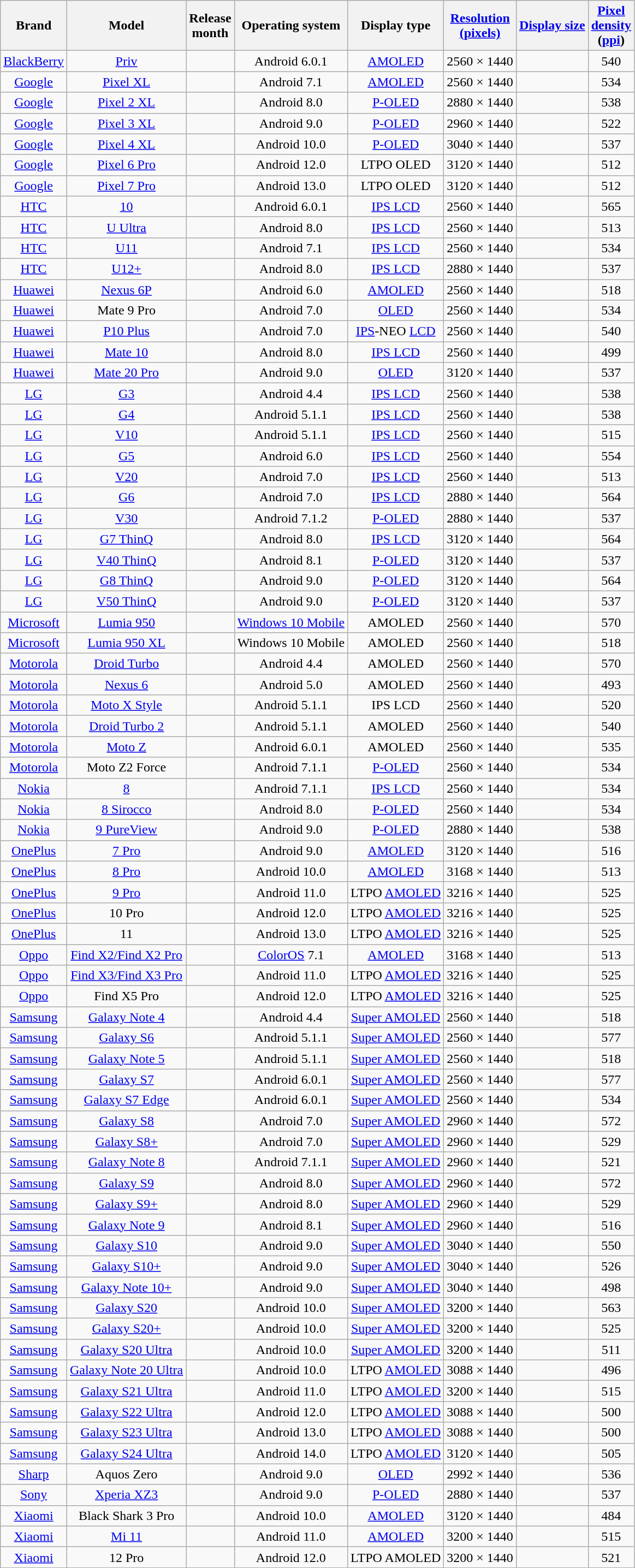<table style="text-align: center;" class="wikitable sortable">
<tr>
<th>Brand</th>
<th>Model</th>
<th scope="col" data-sort-type="dates">Release<br>month</th>
<th>Operating system</th>
<th>Display type</th>
<th scope="col" data-sort-type="number"><a href='#'>Resolution<br>(pixels)</a></th>
<th scope="col" data-sort-type="number"><a href='#'>Display size</a></th>
<th scope="col" data-sort-type="number"><a href='#'>Pixel<br>density</a><br>(<a href='#'>ppi</a>)</th>
</tr>
<tr>
<td><a href='#'>BlackBerry</a></td>
<td><a href='#'>Priv</a></td>
<td></td>
<td>Android 6.0.1</td>
<td><a href='#'>AMOLED</a></td>
<td>2560 × 1440</td>
<td></td>
<td>540</td>
</tr>
<tr>
<td><a href='#'>Google</a></td>
<td><a href='#'>Pixel XL</a></td>
<td></td>
<td>Android 7.1</td>
<td><a href='#'>AMOLED</a></td>
<td>2560 × 1440</td>
<td></td>
<td>534</td>
</tr>
<tr>
<td><a href='#'>Google</a></td>
<td><a href='#'>Pixel 2 XL</a></td>
<td></td>
<td>Android 8.0</td>
<td><a href='#'>P-OLED</a></td>
<td>2880 × 1440</td>
<td></td>
<td>538</td>
</tr>
<tr>
<td><a href='#'>Google</a></td>
<td><a href='#'>Pixel 3 XL</a></td>
<td></td>
<td>Android 9.0</td>
<td><a href='#'>P-OLED</a></td>
<td>2960 × 1440</td>
<td></td>
<td>522</td>
</tr>
<tr>
<td><a href='#'>Google</a></td>
<td><a href='#'>Pixel 4 XL</a></td>
<td></td>
<td>Android 10.0</td>
<td><a href='#'>P-OLED</a></td>
<td>3040 × 1440</td>
<td></td>
<td>537</td>
</tr>
<tr>
<td><a href='#'>Google</a></td>
<td><a href='#'>Pixel 6 Pro</a></td>
<td></td>
<td>Android 12.0</td>
<td>LTPO OLED</td>
<td>3120 × 1440</td>
<td></td>
<td>512</td>
</tr>
<tr>
<td><a href='#'>Google</a></td>
<td><a href='#'>Pixel 7 Pro</a></td>
<td></td>
<td>Android 13.0</td>
<td>LTPO OLED</td>
<td>3120 × 1440</td>
<td></td>
<td>512</td>
</tr>
<tr>
<td><a href='#'>HTC</a></td>
<td><a href='#'>10</a></td>
<td></td>
<td>Android 6.0.1</td>
<td><a href='#'>IPS LCD</a></td>
<td>2560 × 1440</td>
<td></td>
<td>565</td>
</tr>
<tr>
<td><a href='#'>HTC</a></td>
<td><a href='#'>U Ultra</a></td>
<td></td>
<td>Android 8.0</td>
<td><a href='#'>IPS LCD</a></td>
<td>2560 × 1440</td>
<td></td>
<td>513</td>
</tr>
<tr>
<td><a href='#'>HTC</a></td>
<td><a href='#'>U11</a></td>
<td></td>
<td>Android 7.1</td>
<td><a href='#'>IPS LCD</a></td>
<td>2560 × 1440</td>
<td></td>
<td>534</td>
</tr>
<tr>
<td><a href='#'>HTC</a></td>
<td><a href='#'>U12+</a></td>
<td></td>
<td>Android 8.0</td>
<td><a href='#'>IPS LCD</a></td>
<td>2880 × 1440</td>
<td></td>
<td>537</td>
</tr>
<tr>
<td><a href='#'>Huawei</a></td>
<td><a href='#'>Nexus 6P</a></td>
<td></td>
<td>Android 6.0</td>
<td><a href='#'>AMOLED</a></td>
<td>2560 × 1440</td>
<td></td>
<td>518</td>
</tr>
<tr>
<td><a href='#'>Huawei</a></td>
<td>Mate 9 Pro</td>
<td></td>
<td>Android 7.0</td>
<td><a href='#'>OLED</a></td>
<td>2560 × 1440</td>
<td></td>
<td>534</td>
</tr>
<tr>
<td><a href='#'>Huawei</a></td>
<td><a href='#'>P10 Plus</a></td>
<td></td>
<td>Android 7.0</td>
<td><a href='#'>IPS</a>-NEO <a href='#'>LCD</a></td>
<td>2560 × 1440</td>
<td></td>
<td>540</td>
</tr>
<tr>
<td><a href='#'>Huawei</a></td>
<td><a href='#'>Mate 10</a></td>
<td></td>
<td>Android 8.0</td>
<td><a href='#'>IPS LCD</a></td>
<td>2560 × 1440</td>
<td></td>
<td>499</td>
</tr>
<tr>
<td><a href='#'>Huawei</a></td>
<td><a href='#'>Mate 20 Pro</a></td>
<td></td>
<td>Android 9.0</td>
<td><a href='#'>OLED</a></td>
<td>3120 × 1440</td>
<td></td>
<td>537</td>
</tr>
<tr>
<td><a href='#'>LG</a></td>
<td><a href='#'>G3</a></td>
<td></td>
<td>Android 4.4</td>
<td><a href='#'>IPS LCD</a></td>
<td>2560 × 1440</td>
<td></td>
<td>538</td>
</tr>
<tr>
<td><a href='#'>LG</a></td>
<td><a href='#'>G4</a></td>
<td></td>
<td>Android 5.1.1</td>
<td><a href='#'>IPS LCD</a></td>
<td>2560 × 1440</td>
<td></td>
<td>538</td>
</tr>
<tr>
<td><a href='#'>LG</a></td>
<td><a href='#'>V10</a></td>
<td></td>
<td>Android 5.1.1</td>
<td><a href='#'>IPS LCD</a></td>
<td>2560 × 1440</td>
<td></td>
<td>515</td>
</tr>
<tr>
<td><a href='#'>LG</a></td>
<td><a href='#'>G5</a></td>
<td></td>
<td>Android 6.0</td>
<td><a href='#'>IPS LCD</a></td>
<td>2560 × 1440</td>
<td></td>
<td>554</td>
</tr>
<tr>
<td><a href='#'>LG</a></td>
<td><a href='#'>V20</a></td>
<td></td>
<td>Android 7.0</td>
<td><a href='#'>IPS LCD</a></td>
<td>2560 × 1440</td>
<td></td>
<td>513</td>
</tr>
<tr>
<td><a href='#'>LG</a></td>
<td><a href='#'>G6</a></td>
<td></td>
<td>Android 7.0</td>
<td><a href='#'>IPS LCD</a></td>
<td>2880 × 1440</td>
<td></td>
<td>564</td>
</tr>
<tr>
<td><a href='#'>LG</a></td>
<td><a href='#'>V30</a></td>
<td></td>
<td>Android 7.1.2</td>
<td><a href='#'>P-OLED</a></td>
<td>2880 × 1440</td>
<td></td>
<td>537</td>
</tr>
<tr>
<td><a href='#'>LG</a></td>
<td><a href='#'>G7 ThinQ</a></td>
<td></td>
<td>Android 8.0</td>
<td><a href='#'>IPS LCD</a></td>
<td>3120 × 1440</td>
<td></td>
<td>564</td>
</tr>
<tr>
<td><a href='#'>LG</a></td>
<td><a href='#'>V40 ThinQ</a></td>
<td></td>
<td>Android 8.1</td>
<td><a href='#'>P-OLED</a></td>
<td>3120 × 1440</td>
<td></td>
<td>537</td>
</tr>
<tr>
<td><a href='#'>LG</a></td>
<td><a href='#'>G8 ThinQ</a></td>
<td></td>
<td>Android 9.0</td>
<td><a href='#'>P-OLED</a></td>
<td>3120 × 1440</td>
<td></td>
<td>564</td>
</tr>
<tr>
<td><a href='#'>LG</a></td>
<td><a href='#'>V50 ThinQ</a></td>
<td></td>
<td>Android 9.0</td>
<td><a href='#'>P-OLED</a></td>
<td>3120 × 1440</td>
<td></td>
<td>537</td>
</tr>
<tr>
<td><a href='#'>Microsoft</a></td>
<td><a href='#'>Lumia 950</a></td>
<td></td>
<td><a href='#'>Windows 10 Mobile</a></td>
<td>AMOLED</td>
<td>2560 × 1440</td>
<td></td>
<td>570</td>
</tr>
<tr>
<td><a href='#'>Microsoft</a></td>
<td><a href='#'>Lumia 950 XL</a></td>
<td></td>
<td>Windows 10 Mobile</td>
<td>AMOLED</td>
<td>2560 × 1440</td>
<td></td>
<td>518</td>
</tr>
<tr>
<td><a href='#'>Motorola</a></td>
<td><a href='#'>Droid Turbo</a></td>
<td></td>
<td>Android 4.4</td>
<td>AMOLED</td>
<td>2560 × 1440</td>
<td></td>
<td>570</td>
</tr>
<tr>
<td><a href='#'>Motorola</a></td>
<td><a href='#'>Nexus 6</a></td>
<td></td>
<td>Android 5.0</td>
<td>AMOLED</td>
<td>2560 × 1440</td>
<td></td>
<td>493</td>
</tr>
<tr>
<td><a href='#'>Motorola</a></td>
<td><a href='#'>Moto X Style</a></td>
<td></td>
<td>Android 5.1.1</td>
<td>IPS LCD</td>
<td>2560 × 1440</td>
<td></td>
<td>520</td>
</tr>
<tr>
<td><a href='#'>Motorola</a></td>
<td><a href='#'>Droid Turbo 2</a></td>
<td></td>
<td>Android 5.1.1</td>
<td>AMOLED</td>
<td>2560 × 1440</td>
<td></td>
<td>540</td>
</tr>
<tr>
<td><a href='#'>Motorola</a></td>
<td><a href='#'>Moto Z</a></td>
<td></td>
<td>Android 6.0.1</td>
<td>AMOLED</td>
<td>2560 × 1440</td>
<td></td>
<td>535</td>
</tr>
<tr>
<td><a href='#'>Motorola</a></td>
<td>Moto Z2 Force</td>
<td></td>
<td>Android 7.1.1</td>
<td><a href='#'>P-OLED</a></td>
<td>2560 × 1440</td>
<td></td>
<td>534</td>
</tr>
<tr>
<td><a href='#'>Nokia</a></td>
<td><a href='#'>8</a></td>
<td></td>
<td>Android 7.1.1</td>
<td><a href='#'>IPS LCD</a></td>
<td>2560 × 1440</td>
<td></td>
<td>534</td>
</tr>
<tr>
<td><a href='#'>Nokia</a></td>
<td><a href='#'>8 Sirocco</a></td>
<td></td>
<td>Android 8.0</td>
<td><a href='#'>P-OLED</a></td>
<td>2560 × 1440</td>
<td></td>
<td>534</td>
</tr>
<tr>
<td><a href='#'>Nokia</a></td>
<td><a href='#'>9 PureView</a></td>
<td></td>
<td>Android 9.0</td>
<td><a href='#'>P-OLED</a></td>
<td>2880 × 1440</td>
<td></td>
<td>538</td>
</tr>
<tr>
<td><a href='#'>OnePlus</a></td>
<td><a href='#'>7 Pro</a></td>
<td></td>
<td>Android 9.0</td>
<td><a href='#'>AMOLED</a></td>
<td>3120 × 1440</td>
<td></td>
<td>516</td>
</tr>
<tr>
<td><a href='#'>OnePlus</a></td>
<td><a href='#'>8 Pro</a></td>
<td></td>
<td>Android 10.0</td>
<td><a href='#'>AMOLED</a></td>
<td>3168 × 1440</td>
<td></td>
<td>513</td>
</tr>
<tr>
<td><a href='#'>OnePlus</a></td>
<td><a href='#'>9 Pro</a></td>
<td></td>
<td>Android 11.0</td>
<td>LTPO <a href='#'>AMOLED</a></td>
<td>3216 × 1440</td>
<td></td>
<td>525</td>
</tr>
<tr>
<td><a href='#'>OnePlus</a></td>
<td>10 Pro</td>
<td></td>
<td>Android 12.0</td>
<td>LTPO <a href='#'>AMOLED</a></td>
<td>3216 × 1440</td>
<td></td>
<td>525</td>
</tr>
<tr>
<td><a href='#'>OnePlus</a></td>
<td>11</td>
<td></td>
<td>Android 13.0</td>
<td>LTPO <a href='#'>AMOLED</a></td>
<td>3216 × 1440</td>
<td></td>
<td>525</td>
</tr>
<tr>
<td><a href='#'>Oppo</a></td>
<td><a href='#'>Find X2/Find X2 Pro</a></td>
<td></td>
<td><a href='#'>ColorOS</a> 7.1</td>
<td><a href='#'>AMOLED</a></td>
<td>3168 × 1440</td>
<td></td>
<td>513</td>
</tr>
<tr>
<td><a href='#'>Oppo</a></td>
<td><a href='#'>Find X3/Find X3 Pro</a></td>
<td></td>
<td>Android 11.0</td>
<td>LTPO <a href='#'>AMOLED</a></td>
<td>3216 × 1440</td>
<td></td>
<td>525</td>
</tr>
<tr>
<td><a href='#'>Oppo</a></td>
<td>Find X5 Pro</td>
<td></td>
<td>Android 12.0</td>
<td>LTPO <a href='#'>AMOLED</a></td>
<td>3216 × 1440</td>
<td></td>
<td>525</td>
</tr>
<tr>
<td><a href='#'>Samsung</a></td>
<td><a href='#'>Galaxy Note 4</a></td>
<td></td>
<td>Android 4.4</td>
<td><a href='#'>Super AMOLED</a></td>
<td>2560 × 1440</td>
<td></td>
<td>518</td>
</tr>
<tr>
<td><a href='#'>Samsung</a></td>
<td><a href='#'>Galaxy S6</a></td>
<td></td>
<td>Android 5.1.1</td>
<td><a href='#'>Super AMOLED</a></td>
<td>2560 × 1440</td>
<td></td>
<td>577</td>
</tr>
<tr>
<td><a href='#'>Samsung</a></td>
<td><a href='#'>Galaxy Note 5</a></td>
<td></td>
<td>Android 5.1.1</td>
<td><a href='#'>Super AMOLED</a></td>
<td>2560 × 1440</td>
<td></td>
<td>518</td>
</tr>
<tr>
<td><a href='#'>Samsung</a></td>
<td><a href='#'>Galaxy S7</a></td>
<td></td>
<td>Android 6.0.1</td>
<td><a href='#'>Super AMOLED</a></td>
<td>2560 × 1440</td>
<td></td>
<td>577</td>
</tr>
<tr>
<td><a href='#'>Samsung</a></td>
<td><a href='#'>Galaxy S7 Edge</a></td>
<td></td>
<td>Android 6.0.1</td>
<td><a href='#'>Super AMOLED</a></td>
<td>2560 × 1440</td>
<td></td>
<td>534</td>
</tr>
<tr>
<td><a href='#'>Samsung</a></td>
<td><a href='#'>Galaxy S8</a></td>
<td></td>
<td>Android 7.0</td>
<td><a href='#'>Super AMOLED</a></td>
<td>2960 × 1440</td>
<td></td>
<td>572</td>
</tr>
<tr>
<td><a href='#'>Samsung</a></td>
<td><a href='#'>Galaxy S8+</a></td>
<td></td>
<td>Android 7.0</td>
<td><a href='#'>Super AMOLED</a></td>
<td>2960 × 1440</td>
<td></td>
<td>529</td>
</tr>
<tr>
<td><a href='#'>Samsung</a></td>
<td><a href='#'>Galaxy Note 8</a></td>
<td></td>
<td>Android 7.1.1</td>
<td><a href='#'>Super AMOLED</a></td>
<td>2960 × 1440</td>
<td></td>
<td>521</td>
</tr>
<tr>
<td><a href='#'>Samsung</a></td>
<td><a href='#'>Galaxy S9</a></td>
<td></td>
<td>Android 8.0</td>
<td><a href='#'>Super AMOLED</a></td>
<td>2960 × 1440</td>
<td></td>
<td>572</td>
</tr>
<tr>
<td><a href='#'>Samsung</a></td>
<td><a href='#'>Galaxy S9+</a></td>
<td></td>
<td>Android 8.0</td>
<td><a href='#'>Super AMOLED</a></td>
<td>2960 × 1440</td>
<td></td>
<td>529</td>
</tr>
<tr>
<td><a href='#'>Samsung</a></td>
<td><a href='#'>Galaxy Note 9</a></td>
<td></td>
<td>Android 8.1</td>
<td><a href='#'>Super AMOLED</a></td>
<td>2960 × 1440</td>
<td></td>
<td>516</td>
</tr>
<tr>
<td><a href='#'>Samsung</a></td>
<td><a href='#'>Galaxy S10</a></td>
<td></td>
<td>Android 9.0</td>
<td><a href='#'>Super AMOLED</a></td>
<td>3040 × 1440</td>
<td></td>
<td>550</td>
</tr>
<tr>
<td><a href='#'>Samsung</a></td>
<td><a href='#'>Galaxy S10+</a></td>
<td></td>
<td>Android 9.0</td>
<td><a href='#'>Super AMOLED</a></td>
<td>3040 × 1440</td>
<td></td>
<td>526</td>
</tr>
<tr>
<td><a href='#'>Samsung</a></td>
<td><a href='#'>Galaxy Note 10+</a></td>
<td></td>
<td>Android 9.0</td>
<td><a href='#'>Super AMOLED</a></td>
<td>3040 × 1440</td>
<td></td>
<td>498</td>
</tr>
<tr>
<td><a href='#'>Samsung</a></td>
<td><a href='#'>Galaxy S20</a></td>
<td></td>
<td>Android 10.0</td>
<td><a href='#'>Super AMOLED</a></td>
<td>3200 × 1440</td>
<td></td>
<td>563</td>
</tr>
<tr>
<td><a href='#'>Samsung</a></td>
<td><a href='#'>Galaxy S20+</a></td>
<td></td>
<td>Android 10.0</td>
<td><a href='#'>Super AMOLED</a></td>
<td>3200 × 1440</td>
<td></td>
<td>525</td>
</tr>
<tr>
<td><a href='#'>Samsung</a></td>
<td><a href='#'>Galaxy S20 Ultra</a></td>
<td></td>
<td>Android 10.0</td>
<td><a href='#'>Super AMOLED</a></td>
<td>3200 × 1440</td>
<td></td>
<td>511</td>
</tr>
<tr>
<td><a href='#'>Samsung</a></td>
<td><a href='#'>Galaxy Note 20 Ultra</a></td>
<td></td>
<td>Android 10.0</td>
<td>LTPO <a href='#'>AMOLED</a></td>
<td>3088 × 1440</td>
<td></td>
<td>496</td>
</tr>
<tr>
<td><a href='#'>Samsung</a></td>
<td><a href='#'>Galaxy S21 Ultra</a></td>
<td></td>
<td>Android 11.0</td>
<td>LTPO <a href='#'>AMOLED</a></td>
<td>3200 × 1440</td>
<td></td>
<td>515</td>
</tr>
<tr>
<td><a href='#'>Samsung</a></td>
<td><a href='#'>Galaxy S22 Ultra</a></td>
<td></td>
<td>Android 12.0</td>
<td>LTPO <a href='#'>AMOLED</a></td>
<td>3088 × 1440</td>
<td></td>
<td>500</td>
</tr>
<tr>
<td><a href='#'>Samsung</a></td>
<td><a href='#'>Galaxy S23 Ultra</a></td>
<td></td>
<td>Android 13.0</td>
<td>LTPO <a href='#'>AMOLED</a></td>
<td>3088 × 1440</td>
<td></td>
<td>500</td>
</tr>
<tr>
<td><a href='#'>Samsung</a></td>
<td><a href='#'>Galaxy S24 Ultra</a></td>
<td></td>
<td>Android 14.0</td>
<td>LTPO <a href='#'>AMOLED</a></td>
<td>3120 × 1440</td>
<td></td>
<td>505</td>
</tr>
<tr>
<td><a href='#'>Sharp</a></td>
<td>Aquos Zero</td>
<td></td>
<td>Android 9.0</td>
<td><a href='#'>OLED</a></td>
<td>2992 × 1440</td>
<td></td>
<td>536</td>
</tr>
<tr>
<td><a href='#'>Sony</a></td>
<td><a href='#'>Xperia XZ3</a></td>
<td></td>
<td>Android 9.0</td>
<td><a href='#'>P-OLED</a></td>
<td>2880 × 1440</td>
<td></td>
<td>537</td>
</tr>
<tr>
<td><a href='#'>Xiaomi</a></td>
<td>Black Shark 3 Pro</td>
<td></td>
<td>Android 10.0</td>
<td><a href='#'>AMOLED</a></td>
<td>3120 × 1440</td>
<td></td>
<td>484</td>
</tr>
<tr>
<td><a href='#'>Xiaomi</a></td>
<td><a href='#'>Mi 11</a></td>
<td></td>
<td>Android 11.0</td>
<td><a href='#'>AMOLED</a></td>
<td>3200 × 1440</td>
<td></td>
<td>515</td>
</tr>
<tr>
<td><a href='#'>Xiaomi</a></td>
<td>12 Pro</td>
<td></td>
<td>Android 12.0</td>
<td>LTPO AMOLED</td>
<td>3200 × 1440</td>
<td></td>
<td>521</td>
</tr>
</table>
